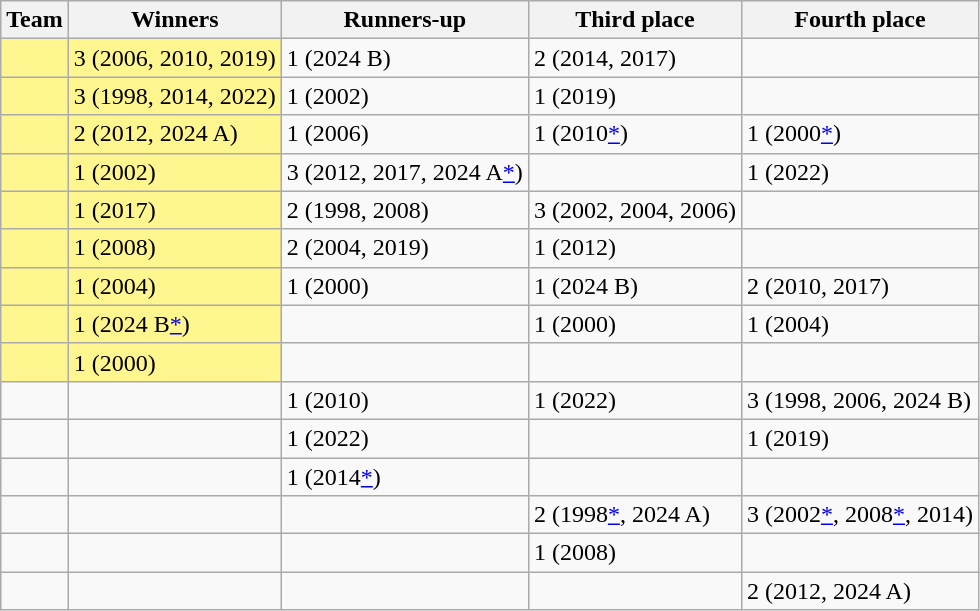<table class="wikitable sortable">
<tr>
<th>Team</th>
<th>Winners</th>
<th>Runners-up</th>
<th>Third place</th>
<th>Fourth place</th>
</tr>
<tr>
<td style=background:#FFF68F></td>
<td style=background:#FFF68F>3 (2006, 2010, 2019)</td>
<td>1 (2024 B)</td>
<td>2 (2014, 2017)</td>
<td></td>
</tr>
<tr>
<td style=background:#FFF68F></td>
<td style=background:#FFF68F>3 (1998, 2014, 2022)</td>
<td>1 (2002)</td>
<td>1 (2019)</td>
<td></td>
</tr>
<tr>
<td style=background:#FFF68F></td>
<td style=background:#FFF68F>2 (2012, 2024 A)</td>
<td>1 (2006)</td>
<td>1 (2010<a href='#'>*</a>)</td>
<td>1 (2000<a href='#'>*</a>)</td>
</tr>
<tr>
<td style=background:#FFF68F></td>
<td style=background:#FFF68F>1 (2002)</td>
<td>3 (2012, 2017, 2024 A<a href='#'>*</a>)</td>
<td></td>
<td>1 (2022)</td>
</tr>
<tr>
<td style=background:#FFF68F></td>
<td style=background:#FFF68F>1 (2017)</td>
<td>2 (1998, 2008)</td>
<td>3 (2002, 2004, 2006)</td>
<td></td>
</tr>
<tr>
<td style=background:#FFF68F></td>
<td style=background:#FFF68F>1 (2008)</td>
<td>2 (2004, 2019)</td>
<td>1 (2012)</td>
<td></td>
</tr>
<tr>
<td style=background:#FFF68F></td>
<td style=background:#FFF68F>1 (2004)</td>
<td>1 (2000)</td>
<td>1 (2024 B)</td>
<td>2 (2010, 2017)</td>
</tr>
<tr>
<td style=background:#FFF68F></td>
<td style=background:#FFF68F>1 (2024 B<a href='#'>*</a>)</td>
<td></td>
<td>1 (2000)</td>
<td>1 (2004)</td>
</tr>
<tr>
<td style=background:#FFF68F></td>
<td style=background:#FFF68F>1 (2000)</td>
<td></td>
<td></td>
<td></td>
</tr>
<tr>
<td></td>
<td></td>
<td>1 (2010)</td>
<td>1 (2022)</td>
<td>3 (1998, 2006, 2024 B)</td>
</tr>
<tr>
<td></td>
<td></td>
<td>1 (2022)</td>
<td></td>
<td>1 (2019)</td>
</tr>
<tr>
<td></td>
<td></td>
<td>1 (2014<a href='#'>*</a>)</td>
<td></td>
<td></td>
</tr>
<tr>
<td></td>
<td></td>
<td></td>
<td>2 (1998<a href='#'>*</a>, 2024 A)</td>
<td>3 (2002<a href='#'>*</a>, 2008<a href='#'>*</a>, 2014)</td>
</tr>
<tr>
<td></td>
<td></td>
<td></td>
<td>1 (2008)</td>
<td></td>
</tr>
<tr>
<td></td>
<td></td>
<td></td>
<td></td>
<td>2 (2012, 2024 A)</td>
</tr>
</table>
